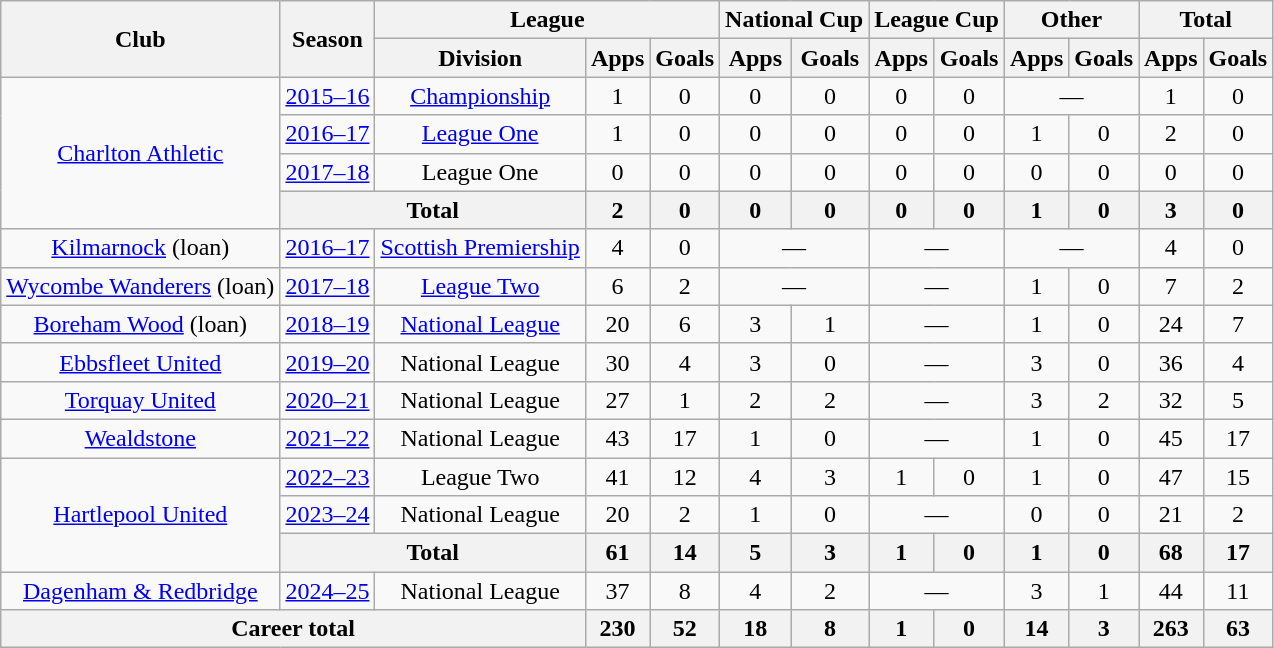<table class=wikitable style="text-align: center">
<tr>
<th rowspan=2>Club</th>
<th rowspan=2>Season</th>
<th colspan=3>League</th>
<th colspan=2>National Cup</th>
<th colspan=2>League Cup</th>
<th colspan=2>Other</th>
<th colspan=2>Total</th>
</tr>
<tr>
<th>Division</th>
<th>Apps</th>
<th>Goals</th>
<th>Apps</th>
<th>Goals</th>
<th>Apps</th>
<th>Goals</th>
<th>Apps</th>
<th>Goals</th>
<th>Apps</th>
<th>Goals</th>
</tr>
<tr>
<td rowspan=4><a href='#'>Charlton Athletic</a></td>
<td><a href='#'>2015–16</a></td>
<td><a href='#'>Championship</a></td>
<td>1</td>
<td>0</td>
<td>0</td>
<td>0</td>
<td>0</td>
<td>0</td>
<td colspan=2>—</td>
<td>1</td>
<td>0</td>
</tr>
<tr>
<td><a href='#'>2016–17</a></td>
<td><a href='#'>League One</a></td>
<td>1</td>
<td>0</td>
<td>0</td>
<td>0</td>
<td>0</td>
<td>0</td>
<td>1</td>
<td>0</td>
<td>2</td>
<td>0</td>
</tr>
<tr>
<td><a href='#'>2017–18</a></td>
<td>League One</td>
<td>0</td>
<td>0</td>
<td>0</td>
<td>0</td>
<td>0</td>
<td>0</td>
<td>0</td>
<td>0</td>
<td>0</td>
<td>0</td>
</tr>
<tr>
<th colspan=2>Total</th>
<th>2</th>
<th>0</th>
<th>0</th>
<th>0</th>
<th>0</th>
<th>0</th>
<th>1</th>
<th>0</th>
<th>3</th>
<th>0</th>
</tr>
<tr>
<td><a href='#'>Kilmarnock</a> (loan)</td>
<td><a href='#'>2016–17</a></td>
<td><a href='#'>Scottish Premiership</a></td>
<td>4</td>
<td>0</td>
<td colspan=2>—</td>
<td colspan=2>—</td>
<td colspan=2>—</td>
<td>4</td>
<td>0</td>
</tr>
<tr>
<td><a href='#'>Wycombe Wanderers</a> (loan)</td>
<td><a href='#'>2017–18</a></td>
<td><a href='#'>League Two</a></td>
<td>6</td>
<td>2</td>
<td colspan=2>—</td>
<td colspan=2>—</td>
<td>1</td>
<td>0</td>
<td>7</td>
<td>2</td>
</tr>
<tr>
<td><a href='#'>Boreham Wood</a> (loan)</td>
<td><a href='#'>2018–19</a></td>
<td><a href='#'>National League</a></td>
<td>20</td>
<td>6</td>
<td>3</td>
<td>1</td>
<td colspan=2>—</td>
<td>1</td>
<td>0</td>
<td>24</td>
<td>7</td>
</tr>
<tr>
<td><a href='#'>Ebbsfleet United</a></td>
<td><a href='#'>2019–20</a></td>
<td>National League</td>
<td>30</td>
<td>4</td>
<td>3</td>
<td>0</td>
<td colspan=2>—</td>
<td>3</td>
<td>0</td>
<td>36</td>
<td>4</td>
</tr>
<tr>
<td><a href='#'>Torquay United</a></td>
<td><a href='#'>2020–21</a></td>
<td>National League</td>
<td>27</td>
<td>1</td>
<td>2</td>
<td>2</td>
<td colspan=2>—</td>
<td>3</td>
<td>2</td>
<td>32</td>
<td>5</td>
</tr>
<tr>
<td><a href='#'>Wealdstone</a></td>
<td><a href='#'>2021–22</a></td>
<td>National League</td>
<td>43</td>
<td>17</td>
<td>1</td>
<td>0</td>
<td colspan=2>—</td>
<td>1</td>
<td>0</td>
<td>45</td>
<td>17</td>
</tr>
<tr>
<td rowspan="3"><a href='#'>Hartlepool United</a></td>
<td><a href='#'>2022–23</a></td>
<td>League Two</td>
<td>41</td>
<td>12</td>
<td>4</td>
<td>3</td>
<td>1</td>
<td>0</td>
<td>1</td>
<td>0</td>
<td>47</td>
<td>15</td>
</tr>
<tr>
<td><a href='#'>2023–24</a></td>
<td>National League</td>
<td>20</td>
<td>2</td>
<td>1</td>
<td>0</td>
<td colspan=2>—</td>
<td>0</td>
<td>0</td>
<td>21</td>
<td>2</td>
</tr>
<tr>
<th colspan="2">Total</th>
<th>61</th>
<th>14</th>
<th>5</th>
<th>3</th>
<th>1</th>
<th>0</th>
<th>1</th>
<th>0</th>
<th>68</th>
<th>17</th>
</tr>
<tr>
<td><a href='#'>Dagenham & Redbridge</a></td>
<td><a href='#'>2024–25</a></td>
<td>National League</td>
<td>37</td>
<td>8</td>
<td>4</td>
<td>2</td>
<td colspan=2>—</td>
<td>3</td>
<td>1</td>
<td>44</td>
<td>11</td>
</tr>
<tr>
<th colspan=3>Career total</th>
<th>230</th>
<th>52</th>
<th>18</th>
<th>8</th>
<th>1</th>
<th>0</th>
<th>14</th>
<th>3</th>
<th>263</th>
<th>63</th>
</tr>
</table>
